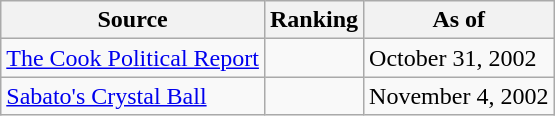<table class="wikitable">
<tr>
<th>Source</th>
<th>Ranking</th>
<th>As of</th>
</tr>
<tr>
<td><a href='#'>The Cook Political Report</a></td>
<td></td>
<td>October 31, 2002</td>
</tr>
<tr>
<td><a href='#'>Sabato's Crystal Ball</a></td>
<td></td>
<td>November 4, 2002</td>
</tr>
</table>
